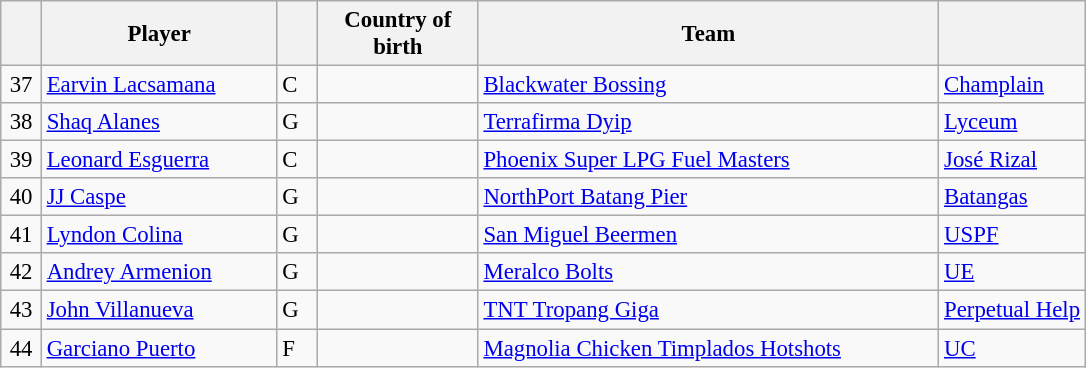<table class="wikitable plainrowheaders" style="text-align:left; font-size:95%;">
<tr>
<th scope="col" style="width:20px;"></th>
<th scope="col" style="width:150px;">Player</th>
<th scope="col" style="width:20px;"></th>
<th scope="col" style="width:100px;">Country of birth</th>
<th scope="col" style="width:300px;">Team</th>
<th scope="col"></th>
</tr>
<tr>
<td align=center>37</td>
<td><a href='#'>Earvin Lacsamana</a></td>
<td>C</td>
<td></td>
<td><a href='#'>Blackwater Bossing</a></td>
<td><a href='#'>Champlain</a></td>
</tr>
<tr>
<td align=center>38</td>
<td><a href='#'>Shaq Alanes</a></td>
<td>G</td>
<td></td>
<td><a href='#'>Terrafirma Dyip</a></td>
<td><a href='#'>Lyceum</a></td>
</tr>
<tr>
<td align=center>39</td>
<td><a href='#'>Leonard Esguerra</a></td>
<td>C</td>
<td></td>
<td><a href='#'>Phoenix Super LPG Fuel Masters</a></td>
<td><a href='#'>José Rizal</a></td>
</tr>
<tr>
<td align=center>40</td>
<td><a href='#'>JJ Caspe</a></td>
<td>G</td>
<td></td>
<td><a href='#'>NorthPort Batang Pier</a></td>
<td><a href='#'>Batangas</a></td>
</tr>
<tr>
<td align=center>41</td>
<td><a href='#'>Lyndon Colina</a></td>
<td>G</td>
<td></td>
<td><a href='#'>San Miguel Beermen</a></td>
<td><a href='#'>USPF</a></td>
</tr>
<tr>
<td align=center>42</td>
<td><a href='#'>Andrey Armenion</a></td>
<td>G</td>
<td></td>
<td><a href='#'>Meralco Bolts</a></td>
<td><a href='#'>UE</a></td>
</tr>
<tr>
<td align=center>43</td>
<td><a href='#'>John Villanueva</a></td>
<td>G</td>
<td></td>
<td><a href='#'>TNT Tropang Giga</a></td>
<td><a href='#'>Perpetual Help</a></td>
</tr>
<tr>
<td align=center>44</td>
<td><a href='#'>Garciano Puerto</a></td>
<td>F</td>
<td></td>
<td><a href='#'>Magnolia Chicken Timplados Hotshots</a></td>
<td><a href='#'>UC</a></td>
</tr>
</table>
